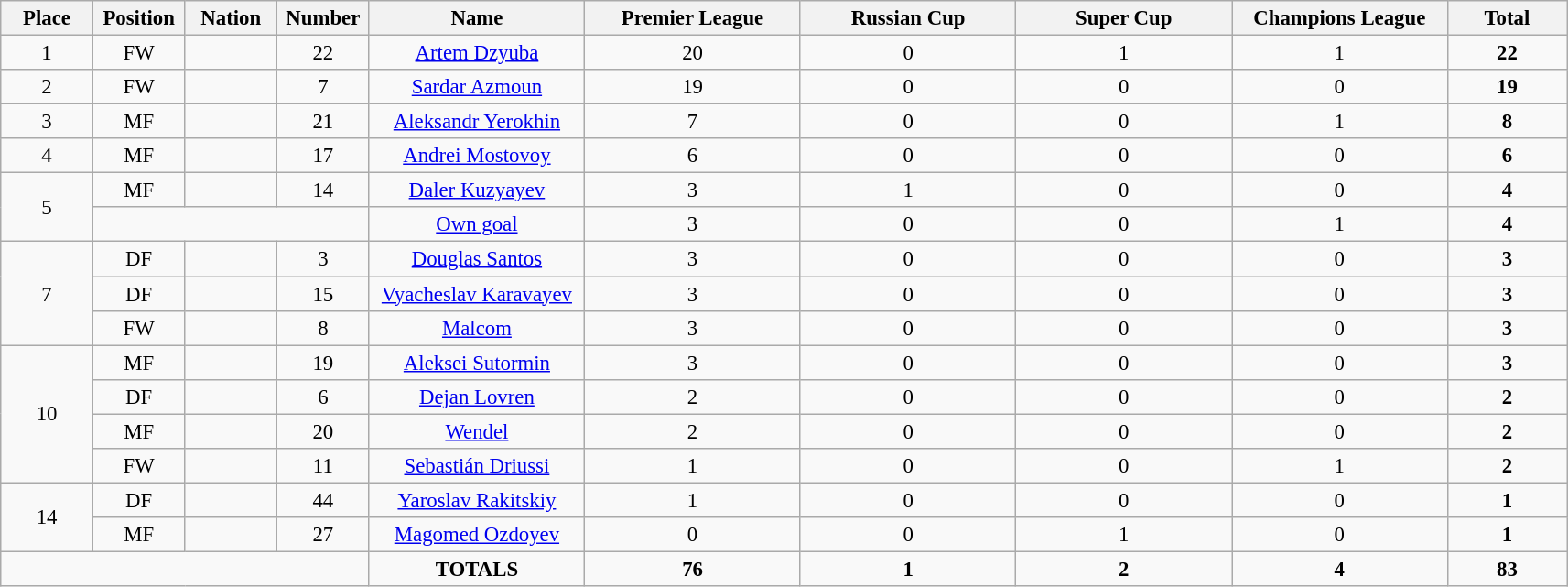<table class="wikitable" style="font-size: 95%; text-align: center;">
<tr>
<th width=60>Place</th>
<th width=60>Position</th>
<th width=60>Nation</th>
<th width=60>Number</th>
<th width=150>Name</th>
<th width=150>Premier League</th>
<th width=150>Russian Cup</th>
<th width=150>Super Cup</th>
<th width=150>Champions League</th>
<th width=80>Total</th>
</tr>
<tr>
<td>1</td>
<td>FW</td>
<td></td>
<td>22</td>
<td><a href='#'>Artem Dzyuba</a></td>
<td>20</td>
<td>0</td>
<td>1</td>
<td>1</td>
<td><strong>22</strong></td>
</tr>
<tr>
<td>2</td>
<td>FW</td>
<td></td>
<td>7</td>
<td><a href='#'>Sardar Azmoun</a></td>
<td>19</td>
<td>0</td>
<td>0</td>
<td>0</td>
<td><strong>19</strong></td>
</tr>
<tr>
<td>3</td>
<td>MF</td>
<td></td>
<td>21</td>
<td><a href='#'>Aleksandr Yerokhin</a></td>
<td>7</td>
<td>0</td>
<td>0</td>
<td>1</td>
<td><strong>8</strong></td>
</tr>
<tr>
<td>4</td>
<td>MF</td>
<td></td>
<td>17</td>
<td><a href='#'>Andrei Mostovoy</a></td>
<td>6</td>
<td>0</td>
<td>0</td>
<td>0</td>
<td><strong>6</strong></td>
</tr>
<tr>
<td rowspan="2">5</td>
<td>MF</td>
<td></td>
<td>14</td>
<td><a href='#'>Daler Kuzyayev</a></td>
<td>3</td>
<td>1</td>
<td>0</td>
<td>0</td>
<td><strong>4</strong></td>
</tr>
<tr>
<td colspan="3"></td>
<td><a href='#'>Own goal</a></td>
<td>3</td>
<td>0</td>
<td>0</td>
<td>1</td>
<td><strong>4</strong></td>
</tr>
<tr>
<td rowspan="3">7</td>
<td>DF</td>
<td></td>
<td>3</td>
<td><a href='#'>Douglas Santos</a></td>
<td>3</td>
<td>0</td>
<td>0</td>
<td>0</td>
<td><strong>3</strong></td>
</tr>
<tr>
<td>DF</td>
<td></td>
<td>15</td>
<td><a href='#'>Vyacheslav Karavayev</a></td>
<td>3</td>
<td>0</td>
<td>0</td>
<td>0</td>
<td><strong>3</strong></td>
</tr>
<tr>
<td>FW</td>
<td></td>
<td>8</td>
<td><a href='#'>Malcom</a></td>
<td>3</td>
<td>0</td>
<td>0</td>
<td>0</td>
<td><strong>3</strong></td>
</tr>
<tr>
<td rowspan="4">10</td>
<td>MF</td>
<td></td>
<td>19</td>
<td><a href='#'>Aleksei Sutormin</a></td>
<td>3</td>
<td>0</td>
<td>0</td>
<td>0</td>
<td><strong>3</strong></td>
</tr>
<tr>
<td>DF</td>
<td></td>
<td>6</td>
<td><a href='#'>Dejan Lovren</a></td>
<td>2</td>
<td>0</td>
<td>0</td>
<td>0</td>
<td><strong>2</strong></td>
</tr>
<tr>
<td>MF</td>
<td></td>
<td>20</td>
<td><a href='#'>Wendel</a></td>
<td>2</td>
<td>0</td>
<td>0</td>
<td>0</td>
<td><strong>2</strong></td>
</tr>
<tr>
<td>FW</td>
<td></td>
<td>11</td>
<td><a href='#'>Sebastián Driussi</a></td>
<td>1</td>
<td>0</td>
<td>0</td>
<td>1</td>
<td><strong>2</strong></td>
</tr>
<tr>
<td rowspan="2">14</td>
<td>DF</td>
<td></td>
<td>44</td>
<td><a href='#'>Yaroslav Rakitskiy</a></td>
<td>1</td>
<td>0</td>
<td>0</td>
<td>0</td>
<td><strong>1</strong></td>
</tr>
<tr>
<td>MF</td>
<td></td>
<td>27</td>
<td><a href='#'>Magomed Ozdoyev</a></td>
<td>0</td>
<td>0</td>
<td>1</td>
<td>0</td>
<td><strong>1</strong></td>
</tr>
<tr>
<td colspan="4"></td>
<td><strong>TOTALS</strong></td>
<td><strong>76</strong></td>
<td><strong>1</strong></td>
<td><strong>2</strong></td>
<td><strong>4</strong></td>
<td><strong>83</strong></td>
</tr>
</table>
